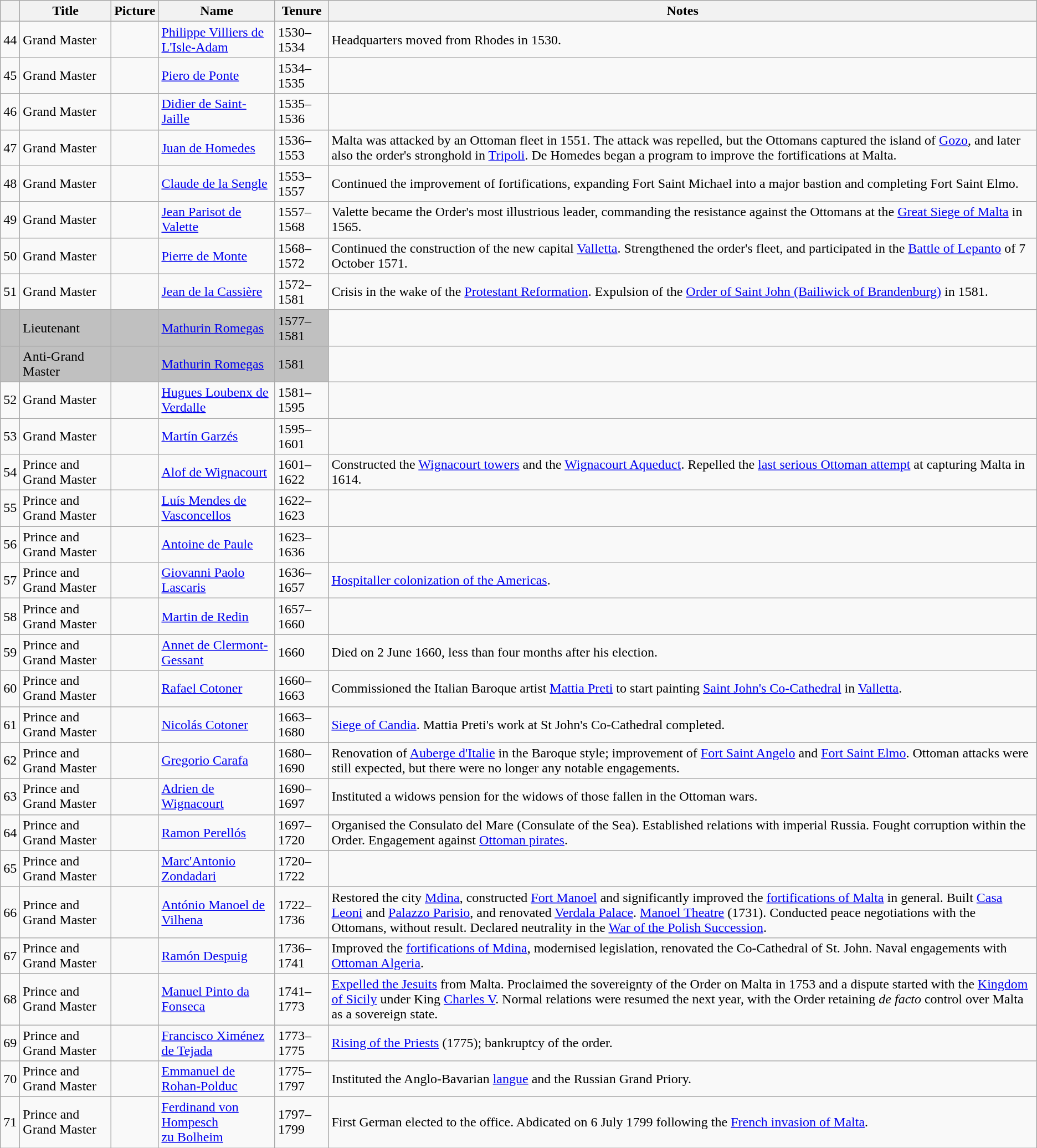<table class="wikitable">
<tr>
<th></th>
<th>Title</th>
<th>Picture</th>
<th>Name</th>
<th>Tenure</th>
<th>Notes</th>
</tr>
<tr>
<td>44</td>
<td>Grand Master</td>
<td></td>
<td><a href='#'>Philippe Villiers de L'Isle-Adam</a></td>
<td>1530–1534</td>
<td>Headquarters moved from Rhodes in 1530.</td>
</tr>
<tr>
<td>45</td>
<td>Grand Master</td>
<td></td>
<td><a href='#'>Piero de Ponte</a></td>
<td>1534–1535</td>
<td></td>
</tr>
<tr>
<td>46</td>
<td>Grand Master</td>
<td></td>
<td><a href='#'>Didier de Saint-Jaille</a></td>
<td>1535–1536</td>
<td></td>
</tr>
<tr>
<td>47</td>
<td>Grand Master</td>
<td></td>
<td><a href='#'>Juan de Homedes</a></td>
<td>1536–1553</td>
<td>Malta was attacked by an Ottoman fleet in 1551. The attack was repelled, but the Ottomans captured the island of <a href='#'>Gozo</a>, and later also the order's stronghold in <a href='#'>Tripoli</a>. De Homedes began a program to improve the fortifications at Malta.</td>
</tr>
<tr>
<td>48</td>
<td>Grand Master</td>
<td></td>
<td><a href='#'>Claude de la Sengle</a></td>
<td>1553–1557</td>
<td>Continued the improvement of fortifications, expanding Fort Saint Michael into a major bastion and completing Fort Saint Elmo.</td>
</tr>
<tr>
<td>49</td>
<td>Grand Master</td>
<td></td>
<td><a href='#'>Jean Parisot de Valette</a></td>
<td>1557–1568</td>
<td>Valette became the Order's most illustrious leader, commanding the resistance against the Ottomans at the <a href='#'>Great Siege of Malta</a> in 1565.</td>
</tr>
<tr>
<td>50</td>
<td>Grand Master</td>
<td></td>
<td><a href='#'>Pierre de Monte</a></td>
<td>1568–1572</td>
<td>Continued the construction of the new capital <a href='#'>Valletta</a>. Strengthened the order's fleet, and participated in the <a href='#'>Battle of Lepanto</a> of 7 October 1571.</td>
</tr>
<tr>
<td>51</td>
<td>Grand Master</td>
<td></td>
<td><a href='#'>Jean de la Cassière</a></td>
<td>1572–1581</td>
<td>Crisis in the wake of the <a href='#'>Protestant Reformation</a>. Expulsion of the <a href='#'>Order of Saint John (Bailiwick of Brandenburg)</a> in 1581.</td>
</tr>
<tr>
<td bgcolor="#C0C0C0"></td>
<td bgcolor="#C0C0C0">Lieutenant</td>
<td bgcolor="#C0C0C0"></td>
<td bgcolor="#C0C0C0"><a href='#'>Mathurin Romegas</a></td>
<td bgcolor="#C0C0C0">1577–1581</td>
<td></td>
</tr>
<tr>
<td bgcolor="#C0C0C0"></td>
<td bgcolor="#C0C0C0">Anti-Grand Master</td>
<td bgcolor="#C0C0C0"></td>
<td bgcolor="#C0C0C0"><a href='#'>Mathurin Romegas</a></td>
<td bgcolor="#C0C0C0">1581</td>
<td></td>
</tr>
<tr>
<td>52</td>
<td>Grand Master</td>
<td></td>
<td><a href='#'>Hugues Loubenx de Verdalle</a></td>
<td>1581–1595</td>
<td></td>
</tr>
<tr>
<td>53</td>
<td>Grand Master</td>
<td></td>
<td><a href='#'>Martín Garzés</a></td>
<td>1595–1601</td>
<td></td>
</tr>
<tr>
<td>54</td>
<td>Prince and Grand Master</td>
<td></td>
<td><a href='#'>Alof de Wignacourt</a></td>
<td>1601–1622</td>
<td>Constructed the <a href='#'>Wignacourt towers</a> and the <a href='#'>Wignacourt Aqueduct</a>. Repelled the <a href='#'>last serious Ottoman attempt</a> at capturing Malta in 1614.</td>
</tr>
<tr>
<td>55</td>
<td>Prince and Grand Master</td>
<td></td>
<td><a href='#'>Luís Mendes de Vasconcellos</a></td>
<td>1622–1623</td>
<td></td>
</tr>
<tr>
<td>56</td>
<td>Prince and Grand Master</td>
<td></td>
<td><a href='#'>Antoine de Paule</a></td>
<td>1623–1636</td>
<td></td>
</tr>
<tr>
<td>57</td>
<td>Prince and Grand Master</td>
<td></td>
<td><a href='#'>Giovanni Paolo Lascaris</a></td>
<td>1636–1657</td>
<td><a href='#'>Hospitaller colonization of the Americas</a>.</td>
</tr>
<tr>
<td>58</td>
<td>Prince and Grand Master</td>
<td></td>
<td><a href='#'>Martin de Redin</a></td>
<td>1657–1660</td>
<td></td>
</tr>
<tr>
<td>59</td>
<td>Prince and Grand Master</td>
<td></td>
<td><a href='#'>Annet de Clermont-Gessant</a></td>
<td>1660</td>
<td>Died on 2 June 1660, less than four months after his election.</td>
</tr>
<tr>
<td>60</td>
<td>Prince and Grand Master</td>
<td></td>
<td><a href='#'>Rafael Cotoner</a></td>
<td>1660–1663</td>
<td>Commissioned the Italian Baroque artist <a href='#'>Mattia Preti</a> to start painting <a href='#'>Saint John's Co-Cathedral</a> in <a href='#'>Valletta</a>.</td>
</tr>
<tr>
<td>61</td>
<td>Prince and Grand Master</td>
<td></td>
<td><a href='#'>Nicolás Cotoner</a></td>
<td>1663–1680</td>
<td><a href='#'>Siege of Candia</a>. Mattia Preti's work at St John's Co-Cathedral completed.</td>
</tr>
<tr>
<td>62</td>
<td>Prince and Grand Master</td>
<td></td>
<td><a href='#'>Gregorio Carafa</a></td>
<td>1680–1690</td>
<td>Renovation of <a href='#'>Auberge d'Italie</a>  in the Baroque style; improvement of <a href='#'>Fort Saint Angelo</a> and <a href='#'>Fort Saint Elmo</a>. Ottoman attacks were still expected, but there were no longer any notable engagements.</td>
</tr>
<tr>
<td>63</td>
<td>Prince and Grand Master</td>
<td></td>
<td><a href='#'>Adrien de Wignacourt</a></td>
<td>1690–1697</td>
<td>Instituted a widows pension for the widows of those fallen in the Ottoman wars.</td>
</tr>
<tr>
<td>64</td>
<td>Prince and Grand Master</td>
<td></td>
<td><a href='#'>Ramon Perellós</a></td>
<td>1697–1720</td>
<td>Organised the Consulato del Mare (Consulate of the Sea). Established relations with imperial Russia. Fought corruption within the Order. Engagement against <a href='#'>Ottoman pirates</a>.</td>
</tr>
<tr>
<td>65</td>
<td>Prince and Grand Master</td>
<td></td>
<td><a href='#'>Marc'Antonio Zondadari</a></td>
<td>1720–1722</td>
<td></td>
</tr>
<tr>
<td>66</td>
<td>Prince and Grand Master</td>
<td></td>
<td><a href='#'>António Manoel de Vilhena</a></td>
<td>1722–1736</td>
<td>Restored the city <a href='#'>Mdina</a>, constructed <a href='#'>Fort Manoel</a> and significantly improved the <a href='#'>fortifications of Malta</a> in general. Built <a href='#'>Casa Leoni</a> and <a href='#'>Palazzo Parisio</a>, and renovated  <a href='#'>Verdala Palace</a>. <a href='#'>Manoel Theatre</a> (1731). Conducted peace negotiations with the Ottomans, without result.  Declared neutrality in the <a href='#'>War of the Polish Succession</a>.</td>
</tr>
<tr>
<td>67</td>
<td>Prince and Grand Master</td>
<td></td>
<td><a href='#'>Ramón Despuig</a></td>
<td>1736–1741</td>
<td>Improved the <a href='#'>fortifications of Mdina</a>, modernised legislation, renovated the Co-Cathedral of St. John. Naval engagements with <a href='#'>Ottoman Algeria</a>.</td>
</tr>
<tr>
<td>68</td>
<td>Prince and Grand Master</td>
<td></td>
<td><a href='#'>Manuel Pinto da Fonseca</a></td>
<td>1741–1773</td>
<td><a href='#'>Expelled the Jesuits</a> from Malta. Proclaimed the sovereignty of the Order on Malta in 1753 and a dispute started with the <a href='#'>Kingdom of Sicily</a> under King <a href='#'>Charles V</a>. Normal relations were resumed the next year, with the Order retaining <em>de facto</em> control over Malta as a  sovereign state.</td>
</tr>
<tr>
<td>69</td>
<td>Prince and Grand Master</td>
<td></td>
<td><a href='#'>Francisco Ximénez de Tejada</a></td>
<td>1773–1775</td>
<td><a href='#'>Rising of the Priests</a> (1775); bankruptcy of the order.</td>
</tr>
<tr>
<td>70</td>
<td>Prince and Grand Master</td>
<td></td>
<td><a href='#'>Emmanuel de Rohan-Polduc</a></td>
<td>1775–1797</td>
<td>Instituted the Anglo-Bavarian <a href='#'>langue</a> and the Russian Grand Priory.</td>
</tr>
<tr>
<td>71</td>
<td>Prince and Grand Master</td>
<td></td>
<td><a href='#'>Ferdinand von Hompesch <br>zu Bolheim</a></td>
<td>1797–1799</td>
<td>First German elected to the office. Abdicated on 6 July 1799 following the <a href='#'>French invasion of Malta</a>.</td>
</tr>
</table>
